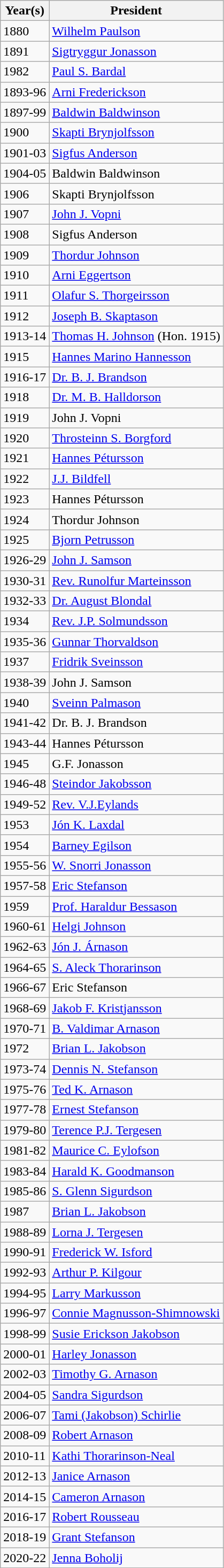<table class="wikitable mw-collapsible">
<tr>
<th>Year(s)</th>
<th>President</th>
</tr>
<tr>
<td>1880</td>
<td><a href='#'>Wilhelm Paulson</a></td>
</tr>
<tr>
<td>1891</td>
<td><a href='#'>Sigtryggur Jonasson</a></td>
</tr>
<tr>
<td>1982</td>
<td><a href='#'>Paul S. Bardal</a></td>
</tr>
<tr>
<td>1893-96</td>
<td><a href='#'>Arni Frederickson</a></td>
</tr>
<tr>
<td>1897-99</td>
<td><a href='#'>Baldwin Baldwinson</a></td>
</tr>
<tr>
<td>1900</td>
<td><a href='#'>Skapti Brynjolfsson</a></td>
</tr>
<tr>
<td>1901-03</td>
<td><a href='#'>Sigfus Anderson</a></td>
</tr>
<tr>
<td>1904-05</td>
<td>Baldwin Baldwinson</td>
</tr>
<tr>
<td>1906</td>
<td>Skapti Brynjolfsson</td>
</tr>
<tr>
<td>1907</td>
<td><a href='#'>John J. Vopni</a></td>
</tr>
<tr>
<td>1908</td>
<td>Sigfus Anderson</td>
</tr>
<tr>
<td>1909</td>
<td><a href='#'>Thordur Johnson</a></td>
</tr>
<tr>
<td>1910</td>
<td><a href='#'>Arni Eggertson</a></td>
</tr>
<tr>
<td>1911</td>
<td><a href='#'>Olafur S. Thorgeirsson</a></td>
</tr>
<tr>
<td>1912</td>
<td><a href='#'>Joseph B. Skaptason</a></td>
</tr>
<tr>
<td>1913-14</td>
<td><a href='#'>Thomas H. Johnson</a> (Hon. 1915)</td>
</tr>
<tr>
<td>1915</td>
<td><a href='#'>Hannes Marino Hannesson</a></td>
</tr>
<tr>
<td>1916-17</td>
<td><a href='#'>Dr. B. J. Brandson</a></td>
</tr>
<tr>
<td>1918</td>
<td><a href='#'>Dr. M. B. Halldorson</a></td>
</tr>
<tr>
<td>1919</td>
<td>John J. Vopni</td>
</tr>
<tr>
<td>1920</td>
<td><a href='#'>Throsteinn S. Borgford</a></td>
</tr>
<tr>
<td>1921</td>
<td><a href='#'>Hannes Pétursson</a></td>
</tr>
<tr>
<td>1922</td>
<td><a href='#'>J.J. Bildfell</a></td>
</tr>
<tr>
<td>1923</td>
<td>Hannes Pétursson</td>
</tr>
<tr>
<td>1924</td>
<td>Thordur Johnson</td>
</tr>
<tr>
<td>1925</td>
<td><a href='#'>Bjorn Petrusson</a></td>
</tr>
<tr>
<td>1926-29</td>
<td><a href='#'>John J. Samson</a></td>
</tr>
<tr>
<td>1930-31</td>
<td><a href='#'>Rev. Runolfur Marteinsson</a></td>
</tr>
<tr>
<td>1932-33</td>
<td><a href='#'>Dr. August Blondal</a></td>
</tr>
<tr>
<td>1934</td>
<td><a href='#'>Rev. J.P. Solmundsson</a></td>
</tr>
<tr>
<td>1935-36</td>
<td><a href='#'>Gunnar Thorvaldson</a></td>
</tr>
<tr>
<td>1937</td>
<td><a href='#'>Fridrik Sveinsson</a></td>
</tr>
<tr>
<td>1938-39</td>
<td>John J. Samson</td>
</tr>
<tr>
<td>1940</td>
<td><a href='#'>Sveinn Palmason</a></td>
</tr>
<tr>
<td>1941-42</td>
<td>Dr. B. J. Brandson</td>
</tr>
<tr>
<td>1943-44</td>
<td>Hannes Pétursson</td>
</tr>
<tr>
<td>1945</td>
<td>G.F. Jonasson</td>
</tr>
<tr>
<td>1946-48</td>
<td><a href='#'>Steindor Jakobsson</a></td>
</tr>
<tr>
<td>1949-52</td>
<td><a href='#'>Rev. V.J.Eylands</a></td>
</tr>
<tr>
<td>1953</td>
<td><a href='#'>Jón K. Laxdal</a></td>
</tr>
<tr>
<td>1954</td>
<td><a href='#'>Barney Egilson</a></td>
</tr>
<tr>
<td>1955-56</td>
<td><a href='#'>W. Snorri Jonasson</a></td>
</tr>
<tr>
<td>1957-58</td>
<td><a href='#'>Eric Stefanson</a></td>
</tr>
<tr>
<td>1959</td>
<td><a href='#'>Prof. Haraldur Bessason</a></td>
</tr>
<tr>
<td>1960-61</td>
<td><a href='#'>Helgi Johnson</a></td>
</tr>
<tr>
<td>1962-63</td>
<td><a href='#'>Jón J. Árnason</a></td>
</tr>
<tr>
<td>1964-65</td>
<td><a href='#'>S. Aleck Thorarinson</a></td>
</tr>
<tr>
<td>1966-67</td>
<td>Eric Stefanson</td>
</tr>
<tr>
<td>1968-69</td>
<td><a href='#'>Jakob F. Kristjansson</a></td>
</tr>
<tr>
<td>1970-71</td>
<td><a href='#'>B. Valdimar Arnason</a></td>
</tr>
<tr>
<td>1972</td>
<td><a href='#'>Brian L. Jakobson</a></td>
</tr>
<tr>
<td>1973-74</td>
<td><a href='#'>Dennis N. Stefanson</a></td>
</tr>
<tr>
<td>1975-76</td>
<td><a href='#'>Ted K. Arnason</a></td>
</tr>
<tr>
<td>1977-78</td>
<td><a href='#'>Ernest Stefanson</a></td>
</tr>
<tr>
<td>1979-80</td>
<td><a href='#'>Terence P.J. Tergesen</a></td>
</tr>
<tr>
<td>1981-82</td>
<td><a href='#'>Maurice C. Eylofson</a></td>
</tr>
<tr>
<td>1983-84</td>
<td><a href='#'>Harald K. Goodmanson</a></td>
</tr>
<tr>
<td>1985-86</td>
<td><a href='#'>S. Glenn Sigurdson</a></td>
</tr>
<tr>
<td>1987</td>
<td><a href='#'>Brian L. Jakobson</a></td>
</tr>
<tr>
<td>1988-89</td>
<td><a href='#'>Lorna J. Tergesen</a></td>
</tr>
<tr>
<td>1990-91</td>
<td><a href='#'>Frederick W. Isford</a></td>
</tr>
<tr>
<td>1992-93</td>
<td><a href='#'>Arthur P. Kilgour</a></td>
</tr>
<tr>
<td>1994-95</td>
<td><a href='#'>Larry Markusson</a></td>
</tr>
<tr>
<td>1996-97</td>
<td><a href='#'>Connie Magnusson-Shimnowski</a></td>
</tr>
<tr>
<td>1998-99</td>
<td><a href='#'>Susie Erickson Jakobson</a></td>
</tr>
<tr>
<td>2000-01</td>
<td><a href='#'>Harley Jonasson</a></td>
</tr>
<tr>
<td>2002-03</td>
<td><a href='#'>Timothy G. Arnason</a></td>
</tr>
<tr>
<td>2004-05</td>
<td><a href='#'>Sandra Sigurdson</a></td>
</tr>
<tr>
<td>2006-07</td>
<td><a href='#'>Tami (Jakobson) Schirlie</a></td>
</tr>
<tr>
<td>2008-09</td>
<td><a href='#'>Robert Arnason</a></td>
</tr>
<tr>
<td>2010-11</td>
<td><a href='#'>Kathi Thorarinson-Neal</a></td>
</tr>
<tr>
<td>2012-13</td>
<td><a href='#'>Janice Arnason</a></td>
</tr>
<tr>
<td>2014-15</td>
<td><a href='#'>Cameron Arnason</a></td>
</tr>
<tr>
<td>2016-17</td>
<td><a href='#'>Robert Rousseau</a></td>
</tr>
<tr>
<td>2018-19</td>
<td><a href='#'>Grant Stefanson</a></td>
</tr>
<tr>
<td>2020-22</td>
<td><a href='#'>Jenna Boholij</a></td>
</tr>
</table>
